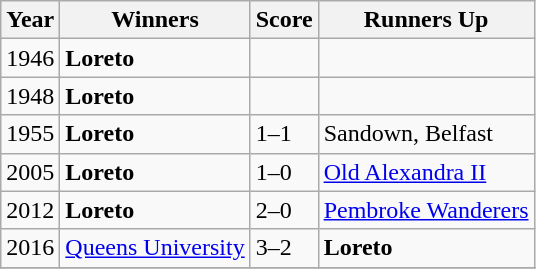<table class="wikitable collapsible">
<tr>
<th>Year</th>
<th>Winners</th>
<th>Score</th>
<th>Runners Up</th>
</tr>
<tr>
<td>1946</td>
<td><strong>Loreto</strong></td>
<td></td>
<td></td>
</tr>
<tr>
<td>1948</td>
<td><strong>Loreto</strong></td>
<td></td>
<td></td>
</tr>
<tr>
<td>1955</td>
<td><strong>Loreto</strong> </td>
<td>1–1 </td>
<td>Sandown, Belfast</td>
</tr>
<tr>
<td>2005</td>
<td><strong>Loreto</strong></td>
<td>1–0</td>
<td><a href='#'>Old Alexandra II</a></td>
</tr>
<tr>
<td>2012</td>
<td><strong>Loreto</strong> </td>
<td>2–0</td>
<td><a href='#'>Pembroke Wanderers</a></td>
</tr>
<tr>
<td>2016</td>
<td><a href='#'>Queens University</a></td>
<td>3–2</td>
<td><strong>Loreto</strong></td>
</tr>
<tr>
</tr>
</table>
